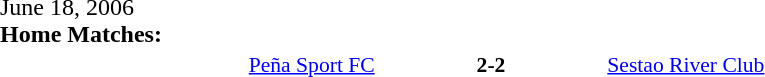<table width=100% cellspacing=1>
<tr>
<th width=20%></th>
<th width=12%></th>
<th width=20%></th>
<th></th>
</tr>
<tr>
<td>June 18, 2006<br><strong>Home Matches:</strong></td>
</tr>
<tr style=font-size:90%>
<td align=right><a href='#'>Peña Sport FC</a></td>
<td align=center><strong>2-2</strong></td>
<td><a href='#'>Sestao River Club</a></td>
</tr>
</table>
